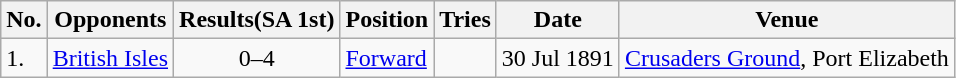<table class="wikitable">
<tr>
<th>No.</th>
<th>Opponents</th>
<th>Results(SA 1st)</th>
<th>Position</th>
<th>Tries</th>
<th>Date</th>
<th>Venue</th>
</tr>
<tr>
<td>1.</td>
<td> <a href='#'>British Isles</a></td>
<td align="center">0–4</td>
<td><a href='#'>Forward</a></td>
<td></td>
<td>30 Jul 1891</td>
<td><a href='#'>Crusaders Ground</a>, Port Elizabeth</td>
</tr>
</table>
